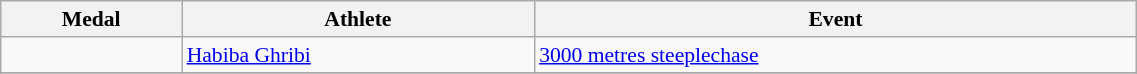<table class="wikitable" style="font-size:90%" width=60%>
<tr>
<th>Medal</th>
<th>Athlete</th>
<th>Event</th>
</tr>
<tr>
<td></td>
<td><a href='#'>Habiba Ghribi</a></td>
<td><a href='#'>3000 metres steeplechase</a></td>
</tr>
<tr>
</tr>
</table>
